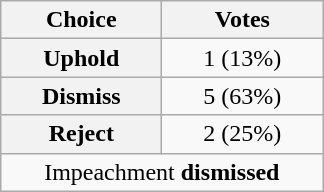<table class="wikitable floatright" style="text-align: center;">
<tr>
<th scope="col" style="width: 100px;">Choice</th>
<th scope="col" style="width: 100px;">Votes</th>
</tr>
<tr>
<th scope="row">Uphold</th>
<td>1 (13%)</td>
</tr>
<tr>
<th scope="row">Dismiss</th>
<td>5 (63%)</td>
</tr>
<tr>
<th scope="row">Reject</th>
<td>2 (25%)</td>
</tr>
<tr>
<td colspan="2">Impeachment <strong>dismissed</strong></td>
</tr>
</table>
